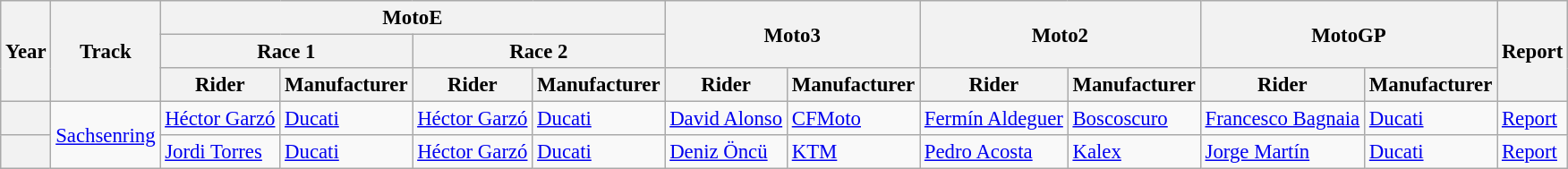<table class="wikitable" style="font-size: 95%;">
<tr>
<th rowspan=3>Year</th>
<th rowspan=3>Track</th>
<th colspan=4>MotoE</th>
<th colspan=2 rowspan=2>Moto3</th>
<th colspan=2 rowspan=2>Moto2</th>
<th colspan=2 rowspan=2>MotoGP</th>
<th rowspan=3>Report</th>
</tr>
<tr>
<th colspan=2>Race 1</th>
<th colspan=2>Race 2</th>
</tr>
<tr>
<th>Rider</th>
<th>Manufacturer</th>
<th>Rider</th>
<th>Manufacturer</th>
<th>Rider</th>
<th>Manufacturer</th>
<th>Rider</th>
<th>Manufacturer</th>
<th>Rider</th>
<th>Manufacturer</th>
</tr>
<tr>
<th></th>
<td rowspan=2><a href='#'>Sachsenring</a></td>
<td> <a href='#'>Héctor Garzó</a></td>
<td><a href='#'>Ducati</a></td>
<td> <a href='#'>Héctor Garzó</a></td>
<td><a href='#'>Ducati</a></td>
<td> <a href='#'>David Alonso</a></td>
<td><a href='#'>CFMoto</a></td>
<td> <a href='#'>Fermín Aldeguer</a></td>
<td><a href='#'>Boscoscuro</a></td>
<td> <a href='#'>Francesco Bagnaia</a></td>
<td><a href='#'>Ducati</a></td>
<td><a href='#'>Report</a></td>
</tr>
<tr>
<th></th>
<td> <a href='#'>Jordi Torres</a></td>
<td><a href='#'>Ducati</a></td>
<td> <a href='#'>Héctor Garzó</a></td>
<td><a href='#'>Ducati</a></td>
<td> <a href='#'>Deniz Öncü</a></td>
<td><a href='#'>KTM</a></td>
<td> <a href='#'>Pedro Acosta</a></td>
<td><a href='#'>Kalex</a></td>
<td> <a href='#'>Jorge Martín</a></td>
<td><a href='#'>Ducati</a></td>
<td><a href='#'>Report</a></td>
</tr>
</table>
